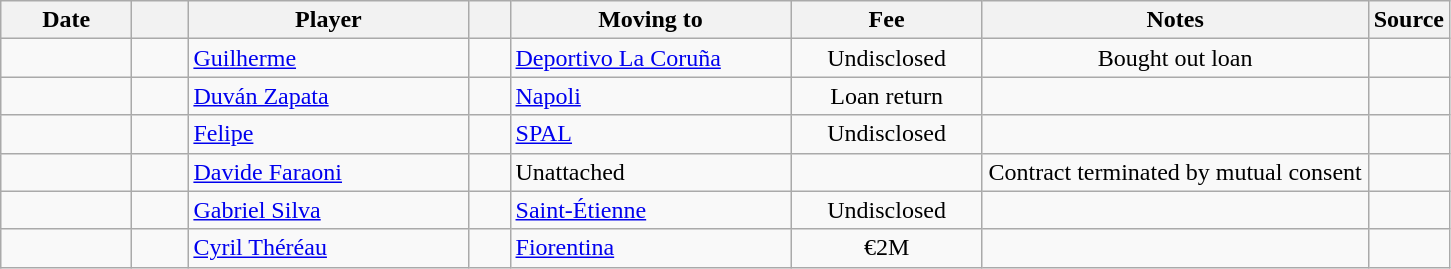<table class="wikitable sortable">
<tr>
<th style="width:80px;">Date</th>
<th style="width:30px;"></th>
<th style="width:180px;">Player</th>
<th style="width:20px;"></th>
<th style="width:180px;">Moving to</th>
<th style="width:120px;" class="unsortable">Fee</th>
<th style="width:250px;" class="unsortable">Notes</th>
<th style="width:20px;">Source</th>
</tr>
<tr>
<td></td>
<td align=center></td>
<td> <a href='#'>Guilherme</a></td>
<td align=center></td>
<td> <a href='#'>Deportivo La Coruña</a></td>
<td align=center>Undisclosed</td>
<td align=center>Bought out loan</td>
<td></td>
</tr>
<tr>
<td></td>
<td align=center></td>
<td> <a href='#'>Duván Zapata</a></td>
<td align=center></td>
<td> <a href='#'>Napoli</a></td>
<td align=center>Loan return</td>
<td align=center></td>
<td></td>
</tr>
<tr>
<td></td>
<td align=center></td>
<td> <a href='#'>Felipe</a></td>
<td align=center></td>
<td> <a href='#'>SPAL</a></td>
<td align=center>Undisclosed</td>
<td align=center></td>
<td></td>
</tr>
<tr>
<td></td>
<td align=center></td>
<td> <a href='#'>Davide Faraoni</a></td>
<td align=center></td>
<td>Unattached</td>
<td align=center></td>
<td align=center>Contract terminated by mutual consent</td>
<td></td>
</tr>
<tr>
<td></td>
<td align=center></td>
<td> <a href='#'>Gabriel Silva</a></td>
<td align=center></td>
<td> <a href='#'>Saint-Étienne</a></td>
<td align=center>Undisclosed</td>
<td align=center></td>
<td></td>
</tr>
<tr>
<td></td>
<td align=center></td>
<td> <a href='#'>Cyril Théréau</a></td>
<td align=center></td>
<td> <a href='#'>Fiorentina</a></td>
<td align=center>€2M</td>
<td align=center></td>
<td></td>
</tr>
</table>
